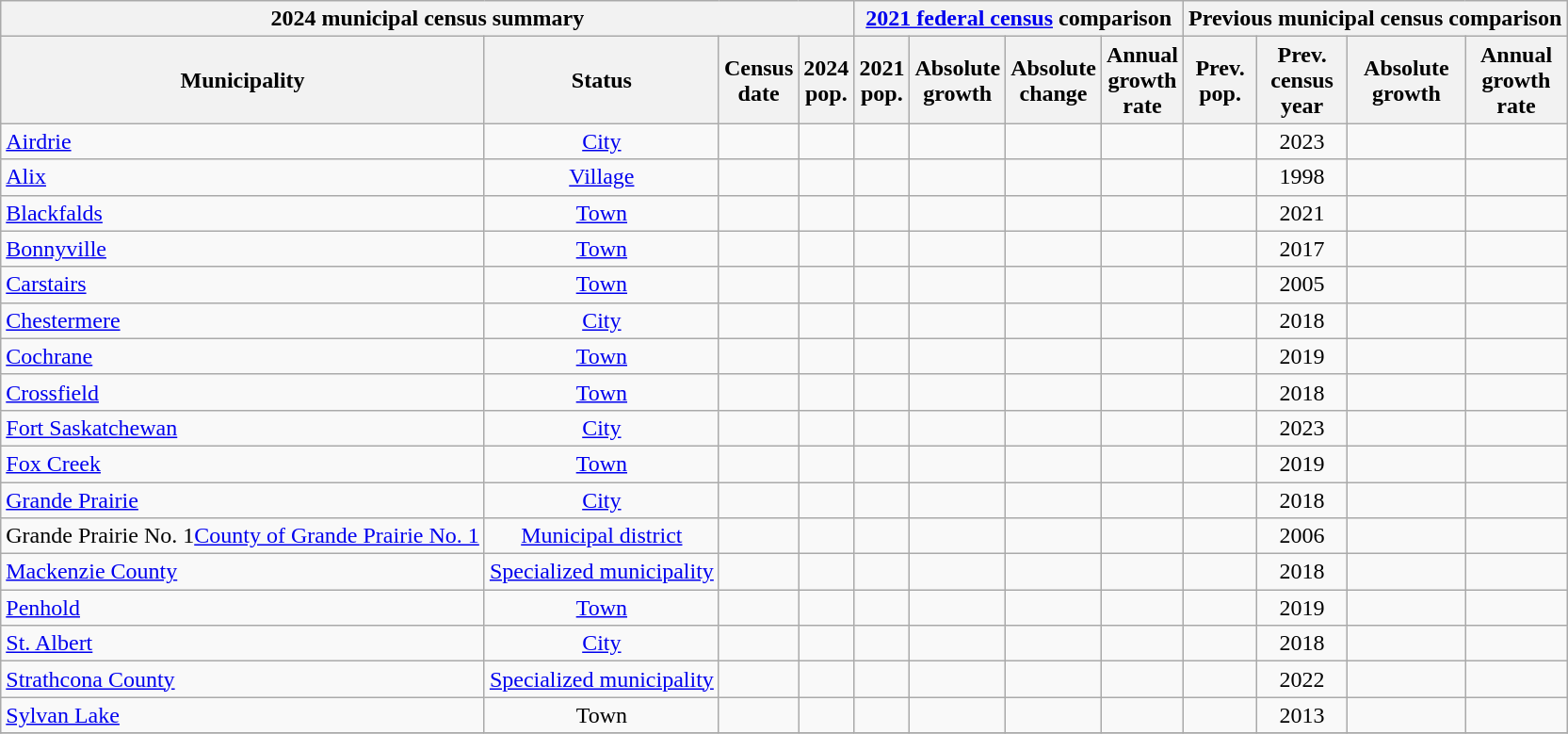<table class="wikitable sortable">
<tr>
<th colspan=4 class=unsortable>2024 municipal census summary</th>
<th colspan=4 class=unsortable><a href='#'>2021 federal census</a> comparison</th>
<th colspan=4 class=unsortable>Previous municipal census comparison</th>
</tr>
<tr>
<th>Municipality</th>
<th>Status</th>
<th>Census<br>date</th>
<th>2024<br>pop.</th>
<th>2021<br>pop.</th>
<th>Absolute<br>growth</th>
<th>Absolute<br>change</th>
<th>Annual<br>growth<br>rate</th>
<th>Prev.<br>pop.</th>
<th>Prev.<br>census<br>year</th>
<th>Absolute<br>growth</th>
<th>Annual<br>growth<br>rate</th>
</tr>
<tr>
<td scope=row><a href='#'>Airdrie</a></td>
<td align=center><a href='#'>City</a></td>
<td align=center></td>
<td align=center></td>
<td align=center></td>
<td align=center></td>
<td align=center></td>
<td align=center></td>
<td align=center></td>
<td align=center>2023</td>
<td align=center></td>
<td align=center></td>
</tr>
<tr>
<td scope=row><a href='#'>Alix</a></td>
<td align=center><a href='#'>Village</a></td>
<td align=center></td>
<td align=center></td>
<td align=center></td>
<td align=center></td>
<td align=center></td>
<td align=center></td>
<td align=center></td>
<td align=center>1998</td>
<td align=center></td>
<td align=center></td>
</tr>
<tr>
<td scope=row><a href='#'>Blackfalds</a></td>
<td align=center><a href='#'>Town</a></td>
<td align=center></td>
<td align=center></td>
<td align=center></td>
<td align=center></td>
<td align=center></td>
<td align=center></td>
<td align=center></td>
<td align=center>2021</td>
<td align=center></td>
<td align=center></td>
</tr>
<tr>
<td scope=row><a href='#'>Bonnyville</a></td>
<td align=center><a href='#'>Town</a></td>
<td align=center></td>
<td align=center></td>
<td align=center></td>
<td align=center></td>
<td align=center></td>
<td align=center></td>
<td align=center></td>
<td align=center>2017</td>
<td align=center></td>
<td align=center></td>
</tr>
<tr>
<td scope=row><a href='#'>Carstairs</a></td>
<td align="center"><a href='#'>Town</a></td>
<td align=center></td>
<td align=center></td>
<td align=center></td>
<td align=center></td>
<td align=center></td>
<td align=center></td>
<td align=center></td>
<td align=center>2005</td>
<td align=center></td>
<td align=center></td>
</tr>
<tr>
<td scope=row><a href='#'>Chestermere</a></td>
<td align=center><a href='#'>City</a></td>
<td align=center></td>
<td align=center></td>
<td align=center></td>
<td align=center></td>
<td align=center></td>
<td align=center></td>
<td align=center></td>
<td align=center>2018</td>
<td align=center></td>
<td align=center></td>
</tr>
<tr>
<td scope=row><a href='#'>Cochrane</a></td>
<td align=center><a href='#'>Town</a></td>
<td align=center></td>
<td align=center></td>
<td align=center></td>
<td align=center></td>
<td align=center></td>
<td align=center></td>
<td align=center></td>
<td align=center>2019</td>
<td align=center></td>
<td align=center></td>
</tr>
<tr>
<td scope=row><a href='#'>Crossfield</a></td>
<td align=center><a href='#'>Town</a></td>
<td align=center></td>
<td align=center></td>
<td align=center></td>
<td align=center></td>
<td align=center></td>
<td align=center></td>
<td align=center></td>
<td align=center>2018</td>
<td align=center></td>
<td align=center></td>
</tr>
<tr>
<td scope=row><a href='#'>Fort Saskatchewan</a></td>
<td align=center><a href='#'>City</a></td>
<td align=center></td>
<td align=center></td>
<td align=center></td>
<td align=center></td>
<td align=center></td>
<td align=center></td>
<td align=center></td>
<td align=center>2023</td>
<td align=center></td>
<td align=center></td>
</tr>
<tr>
<td scope=row><a href='#'>Fox Creek</a></td>
<td align=center><a href='#'>Town</a></td>
<td align=center></td>
<td align=center></td>
<td align=center></td>
<td align=center></td>
<td align=center></td>
<td align=center></td>
<td align=center></td>
<td align=center>2019</td>
<td align=center></td>
<td align=center></td>
</tr>
<tr>
<td scope=row><a href='#'>Grande Prairie</a></td>
<td align=center><a href='#'>City</a></td>
<td align=center></td>
<td align=center></td>
<td align=center></td>
<td align=center></td>
<td align=center></td>
<td align=center></td>
<td align=center></td>
<td align=center>2018</td>
<td align=center></td>
<td align=center></td>
</tr>
<tr>
<td scope=row><span>Grande Prairie No. 1</span><a href='#'>County of Grande Prairie No. 1</a></td>
<td align=center><a href='#'>Municipal district</a></td>
<td align=center></td>
<td align=center></td>
<td align=center></td>
<td align=center></td>
<td align=center></td>
<td align=center></td>
<td align=center></td>
<td align=center>2006</td>
<td align=center></td>
<td align=center></td>
</tr>
<tr>
<td scope=row><a href='#'>Mackenzie County</a></td>
<td align=center><a href='#'>Specialized municipality</a></td>
<td align=center></td>
<td align=center></td>
<td align=center></td>
<td align=center></td>
<td align=center></td>
<td align=center></td>
<td align=center></td>
<td align=center>2018</td>
<td align=center></td>
<td align=center></td>
</tr>
<tr>
<td scope=row><a href='#'>Penhold</a></td>
<td align=center><a href='#'>Town</a></td>
<td align=center></td>
<td align=center></td>
<td align=center></td>
<td align=center></td>
<td align=center></td>
<td align=center></td>
<td align=center></td>
<td align=center>2019</td>
<td align=center></td>
<td align=center></td>
</tr>
<tr>
<td scope=row><a href='#'>St. Albert</a></td>
<td align=center><a href='#'>City</a></td>
<td align=center></td>
<td align=center></td>
<td align=center></td>
<td align=center></td>
<td align=center></td>
<td align=center></td>
<td align=center></td>
<td align=center>2018</td>
<td align=center></td>
<td align=center></td>
</tr>
<tr>
<td scope=row><a href='#'>Strathcona County</a></td>
<td align=center><a href='#'>Specialized municipality</a></td>
<td align=center></td>
<td align=center></td>
<td align=center></td>
<td align=center></td>
<td align=center></td>
<td align=center></td>
<td align=center></td>
<td align=center>2022</td>
<td align=center></td>
<td align=center></td>
</tr>
<tr>
<td><a href='#'>Sylvan Lake</a></td>
<td align=center>Town</td>
<td align=center></td>
<td align=center></td>
<td align=center></td>
<td align=center></td>
<td align=center></td>
<td align=center></td>
<td align=center></td>
<td align=center>2013</td>
<td align=center></td>
<td align=center></td>
</tr>
<tr>
</tr>
</table>
